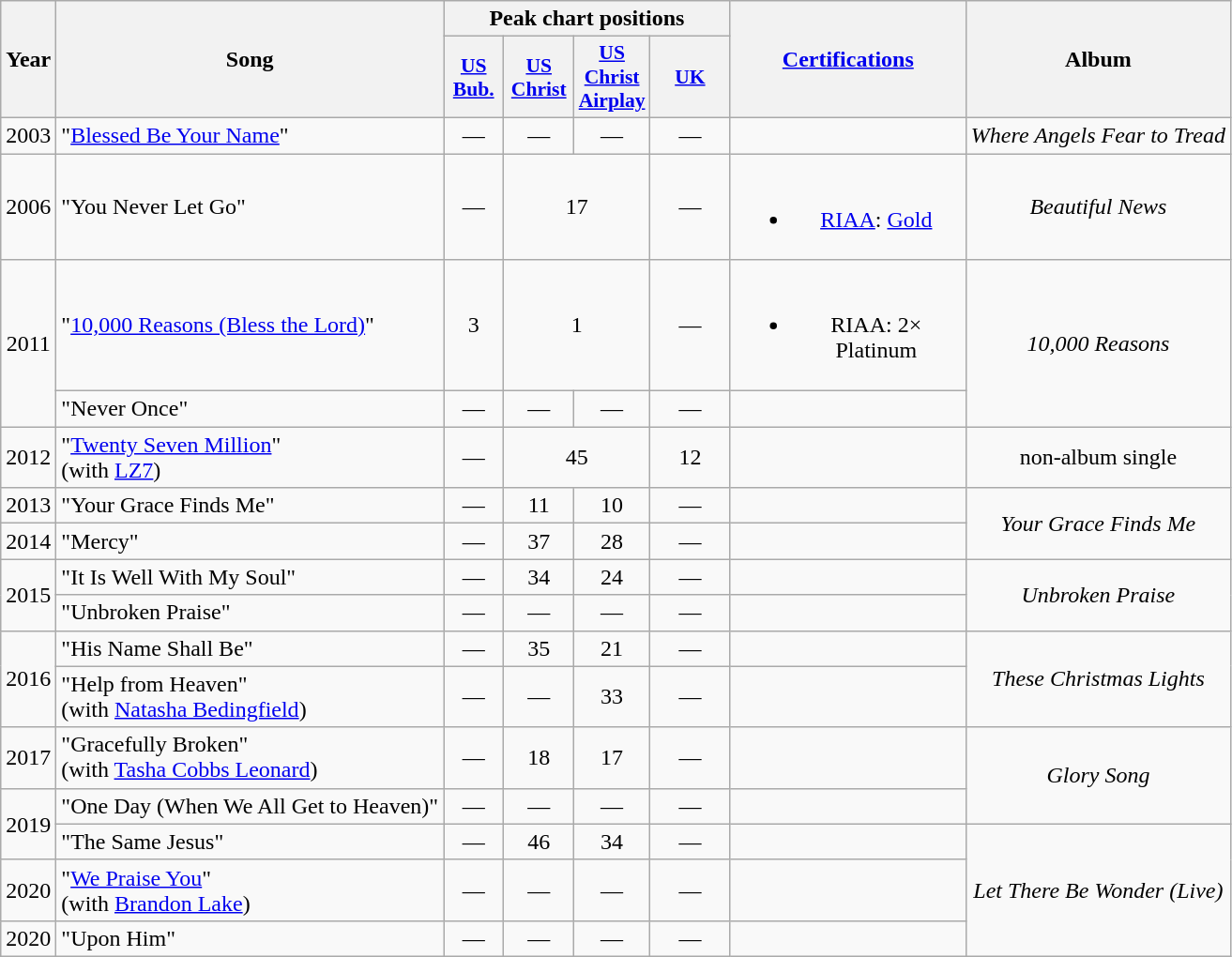<table class="wikitable plainrowheaders" style="text-align:center;">
<tr>
<th scope="col" rowspan="2">Year</th>
<th scope="col" rowspan="2">Song</th>
<th scope="col" colspan="4">Peak chart positions</th>
<th scope="col" rowspan="2" style="width:10em;"><a href='#'>Certifications</a></th>
<th scope="col" rowspan="2">Album</th>
</tr>
<tr>
<th scope="col" style="width:2.5em;font-size:90%;"><a href='#'>US<br>Bub.</a><br></th>
<th scope="col" style="width:3em;font-size:90%;"><a href='#'>US<br>Christ</a><br></th>
<th scope="col" style="width:3em;font-size:90%;"><a href='#'>US<br>Christ<br>Airplay</a><br></th>
<th scope="col" style="width:3.5em;font-size:90%;"><a href='#'>UK</a><br></th>
</tr>
<tr>
<td>2003</td>
<td style="text-align:left;">"<a href='#'>Blessed Be Your Name</a>"</td>
<td>—</td>
<td>—</td>
<td>—</td>
<td>—</td>
<td></td>
<td><em>Where Angels Fear to Tread</em></td>
</tr>
<tr>
<td>2006</td>
<td style="text-align:left;">"You Never Let Go"</td>
<td>—</td>
<td colspan="2">17</td>
<td>—</td>
<td><br><ul><li><a href='#'>RIAA</a>: <a href='#'>Gold</a></li></ul></td>
<td><em>Beautiful News</em></td>
</tr>
<tr>
<td rowspan="2">2011</td>
<td style="text-align:left;">"<a href='#'>10,000 Reasons (Bless the Lord)</a>"</td>
<td>3</td>
<td colspan="2">1</td>
<td>—</td>
<td><br><ul><li>RIAA: 2× Platinum</li></ul></td>
<td rowspan="2"><em>10,000 Reasons</em></td>
</tr>
<tr>
<td style="text-align:left;">"Never Once"</td>
<td>—</td>
<td>—</td>
<td>—</td>
<td>—</td>
</tr>
<tr>
<td>2012</td>
<td style="text-align:left;">"<a href='#'>Twenty Seven Million</a>"<br><span>(with <a href='#'>LZ7</a>)</span></td>
<td>—</td>
<td colspan="2">45</td>
<td>12</td>
<td></td>
<td>non-album single</td>
</tr>
<tr>
<td>2013</td>
<td style="text-align:left;">"Your Grace Finds Me"</td>
<td>—</td>
<td>11</td>
<td>10</td>
<td>—</td>
<td></td>
<td rowspan=2><em>Your Grace Finds Me</em></td>
</tr>
<tr>
<td>2014</td>
<td style="text-align:left;">"Mercy"</td>
<td>—</td>
<td>37</td>
<td>28</td>
<td>—</td>
<td></td>
</tr>
<tr>
<td rowspan="2">2015</td>
<td style="text-align:left;">"It Is Well With My Soul"</td>
<td>—</td>
<td>34</td>
<td>24</td>
<td>—</td>
<td></td>
<td rowspan="2"><em>Unbroken Praise</em></td>
</tr>
<tr>
<td style="text-align:left;">"Unbroken Praise"</td>
<td>—</td>
<td>—</td>
<td>—</td>
<td>—</td>
<td></td>
</tr>
<tr>
<td rowspan="2">2016</td>
<td style="text-align:left;">"His Name Shall Be"</td>
<td>—</td>
<td>35</td>
<td>21</td>
<td>—</td>
<td></td>
<td rowspan="2"><em>These Christmas Lights</em></td>
</tr>
<tr>
<td style="text-align:left;">"Help from Heaven"<br><span>(with <a href='#'>Natasha Bedingfield</a>)</span></td>
<td>—</td>
<td>—</td>
<td>33</td>
<td>—</td>
</tr>
<tr>
<td>2017</td>
<td style="text-align:left;">"Gracefully Broken"<br><span>(with <a href='#'>Tasha Cobbs Leonard</a>)</span></td>
<td>—</td>
<td>18</td>
<td>17</td>
<td>—</td>
<td></td>
<td rowspan="2"><em>Glory Song</em></td>
</tr>
<tr>
<td rowspan="2">2019</td>
<td style="text-align:left;">"One Day (When We All Get to Heaven)"</td>
<td>—</td>
<td>—</td>
<td>—</td>
<td>—</td>
<td></td>
</tr>
<tr>
<td style="text-align:left;">"The Same Jesus"</td>
<td>—</td>
<td>46</td>
<td>34</td>
<td>—</td>
<td></td>
<td rowspan="3"><em>Let There Be Wonder (Live)</em></td>
</tr>
<tr>
<td>2020</td>
<td style="text-align:left;">"<a href='#'>We Praise You</a>"<br><span>(with <a href='#'>Brandon Lake</a>)</span></td>
<td>—</td>
<td>—</td>
<td>—</td>
<td>—</td>
<td></td>
</tr>
<tr>
<td>2020</td>
<td style="text-align:left;">"Upon Him"<br><span></span></td>
<td>—</td>
<td>—</td>
<td>—</td>
<td>—</td>
<td></td>
</tr>
</table>
